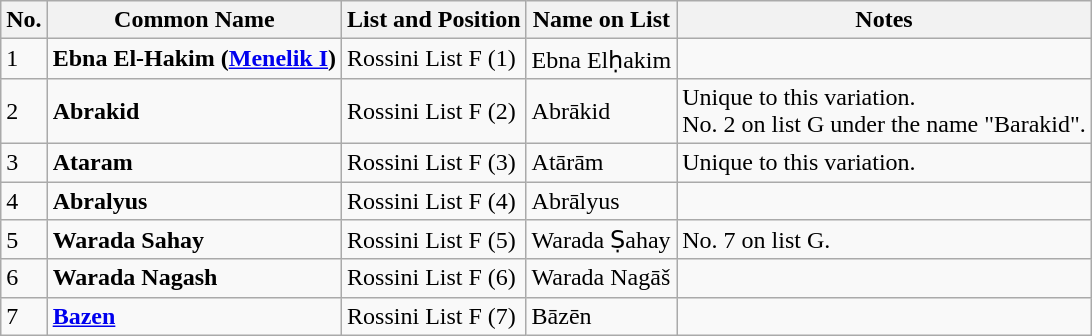<table class="wikitable">
<tr>
<th>No.</th>
<th>Common Name</th>
<th>List and Position</th>
<th>Name on List</th>
<th>Notes</th>
</tr>
<tr>
<td>1</td>
<td><strong>Ebna El-Hakim (<a href='#'>Menelik I</a>)</strong></td>
<td>Rossini List F (1)</td>
<td>Ebna Elḥakim</td>
<td></td>
</tr>
<tr>
<td>2</td>
<td><strong>Abrakid</strong></td>
<td>Rossini List F (2)</td>
<td>Abrākid</td>
<td>Unique to this variation.<br>No. 2 on list G under the name "Barakid".</td>
</tr>
<tr>
<td>3</td>
<td><strong>Ataram</strong></td>
<td>Rossini List F (3)</td>
<td>Atārām</td>
<td>Unique to this variation.</td>
</tr>
<tr>
<td>4</td>
<td><strong>Abralyus</strong></td>
<td>Rossini List F (4)</td>
<td>Abrālyus</td>
<td></td>
</tr>
<tr>
<td>5</td>
<td><strong>Warada Sahay</strong></td>
<td>Rossini List F (5)</td>
<td>Warada Ṣahay</td>
<td>No. 7 on list G.</td>
</tr>
<tr>
<td>6</td>
<td><strong>Warada Nagash</strong></td>
<td>Rossini List F (6)</td>
<td>Warada Nagāš</td>
<td></td>
</tr>
<tr>
<td>7</td>
<td><a href='#'><strong>Bazen</strong></a></td>
<td>Rossini List F (7)</td>
<td>Bāzēn</td>
<td></td>
</tr>
</table>
